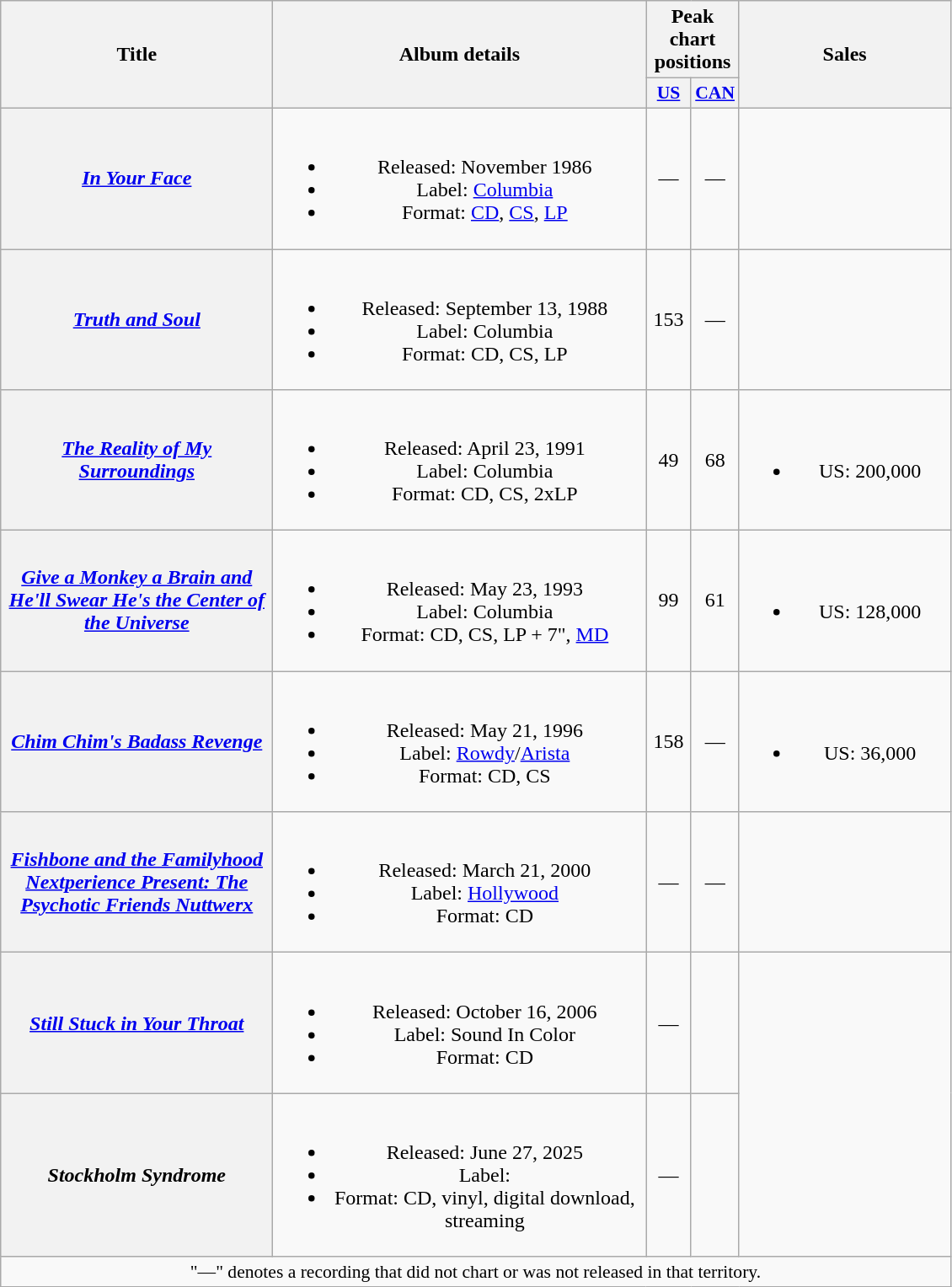<table class="wikitable plainrowheaders" style="text-align:center;" border="1">
<tr>
<th rowspan="2" scope="col" style="width:13em;">Title</th>
<th rowspan="2" scope="col" style="width:18em;">Album details</th>
<th colspan="2" scope="col">Peak chart positions</th>
<th rowspan="2" scope="col" style="width:10em;">Sales</th>
</tr>
<tr>
<th scope="col" style="width:2em;font-size:90%;"><a href='#'>US</a><br></th>
<th scope="col" style="width:2em;font-size:90%;"><a href='#'>CAN</a><br></th>
</tr>
<tr>
<th scope="row"><em><a href='#'>In Your Face</a></em></th>
<td><br><ul><li>Released: November 1986</li><li>Label: <a href='#'>Columbia</a></li><li>Format: <a href='#'>CD</a>, <a href='#'>CS</a>, <a href='#'>LP</a></li></ul></td>
<td>—</td>
<td>—</td>
<td></td>
</tr>
<tr>
<th scope="row"><em><a href='#'>Truth and Soul</a></em></th>
<td><br><ul><li>Released: September 13, 1988</li><li>Label: Columbia</li><li>Format: CD, CS, LP</li></ul></td>
<td>153</td>
<td>—</td>
<td></td>
</tr>
<tr>
<th scope="row"><em><a href='#'>The Reality of My Surroundings</a></em></th>
<td><br><ul><li>Released: April 23, 1991</li><li>Label: Columbia</li><li>Format: CD, CS, 2xLP</li></ul></td>
<td>49</td>
<td>68</td>
<td><br><ul><li>US: 200,000</li></ul></td>
</tr>
<tr>
<th scope="row"><em><a href='#'>Give a Monkey a Brain and He'll Swear He's the Center of the Universe</a></em></th>
<td><br><ul><li>Released: May 23, 1993</li><li>Label: Columbia</li><li>Format: CD, CS, LP + 7", <a href='#'>MD</a></li></ul></td>
<td>99</td>
<td>61</td>
<td><br><ul><li>US: 128,000</li></ul></td>
</tr>
<tr>
<th scope="row"><em><a href='#'>Chim Chim's Badass Revenge</a></em></th>
<td><br><ul><li>Released: May 21, 1996</li><li>Label: <a href='#'>Rowdy</a>/<a href='#'>Arista</a></li><li>Format: CD, CS</li></ul></td>
<td>158</td>
<td>—</td>
<td><br><ul><li>US: 36,000</li></ul></td>
</tr>
<tr>
<th scope="row"><em><a href='#'>Fishbone and the Familyhood Nextperience Present: The Psychotic Friends Nuttwerx</a></em></th>
<td><br><ul><li>Released: March 21, 2000</li><li>Label: <a href='#'>Hollywood</a></li><li>Format: CD</li></ul></td>
<td>—</td>
<td>—</td>
<td></td>
</tr>
<tr>
<th scope="row"><em><a href='#'>Still Stuck in Your Throat</a></em></th>
<td><br><ul><li>Released: October 16, 2006</li><li>Label: Sound In Color</li><li>Format: CD</li></ul></td>
<td>—</td>
<td></td>
</tr>
<tr>
<th scope="row"><em>Stockholm Syndrome</em></th>
<td><br><ul><li>Released: June 27, 2025</li><li>Label:</li><li>Format: CD, vinyl, digital download, streaming</li></ul></td>
<td>—</td>
<td></td>
</tr>
<tr>
<td colspan="5" style="font-size:90%">"—" denotes a recording that did not chart or was not released in that territory.</td>
</tr>
</table>
